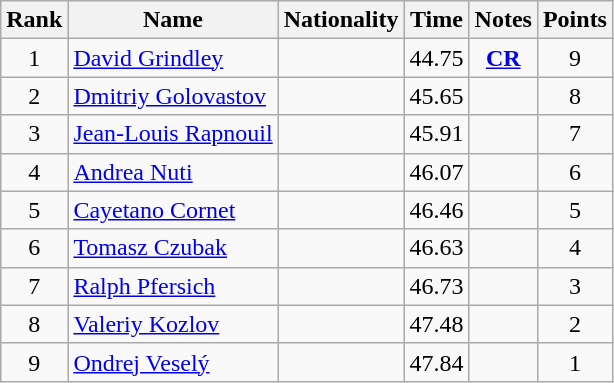<table class="wikitable sortable" style="text-align:center">
<tr>
<th>Rank</th>
<th>Name</th>
<th>Nationality</th>
<th>Time</th>
<th>Notes</th>
<th>Points</th>
</tr>
<tr>
<td>1</td>
<td align=left><a href='#'>David Grindley</a></td>
<td align=left></td>
<td>44.75</td>
<td><strong><a href='#'>CR</a></strong></td>
<td>9</td>
</tr>
<tr>
<td>2</td>
<td align=left><a href='#'>Dmitriy Golovastov</a></td>
<td align=left></td>
<td>45.65</td>
<td></td>
<td>8</td>
</tr>
<tr>
<td>3</td>
<td align=left><a href='#'>Jean-Louis Rapnouil</a></td>
<td align=left></td>
<td>45.91</td>
<td></td>
<td>7</td>
</tr>
<tr>
<td>4</td>
<td align=left><a href='#'>Andrea Nuti</a></td>
<td align=left></td>
<td>46.07</td>
<td></td>
<td>6</td>
</tr>
<tr>
<td>5</td>
<td align=left><a href='#'>Cayetano Cornet</a></td>
<td align=left></td>
<td>46.46</td>
<td></td>
<td>5</td>
</tr>
<tr>
<td>6</td>
<td align=left><a href='#'>Tomasz Czubak</a></td>
<td align=left></td>
<td>46.63</td>
<td></td>
<td>4</td>
</tr>
<tr>
<td>7</td>
<td align=left><a href='#'>Ralph Pfersich</a></td>
<td align=left></td>
<td>46.73</td>
<td></td>
<td>3</td>
</tr>
<tr>
<td>8</td>
<td align=left><a href='#'>Valeriy Kozlov</a></td>
<td align=left></td>
<td>47.48</td>
<td></td>
<td>2</td>
</tr>
<tr>
<td>9</td>
<td align=left><a href='#'>Ondrej Veselý</a></td>
<td align=left></td>
<td>47.84</td>
<td></td>
<td>1</td>
</tr>
</table>
